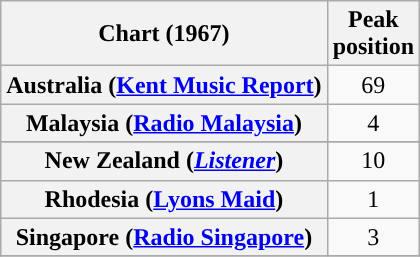<table class="wikitable sortable plainrowheaders" style="text-align:center">
<tr>
<th>Chart (1967)</th>
<th>Peak<br>position</th>
</tr>
<tr>
<th scope="row">Australia (<a href='#'>Kent Music Report</a>)</th>
<td>69</td>
</tr>
<tr>
<th scope="row">Malaysia (<a href='#'>Radio Malaysia</a>)</th>
<td>4</td>
</tr>
<tr>
</tr>
<tr>
<th scope="row">New Zealand (<a href='#'><em>Listener</em></a>)</th>
<td>10</td>
</tr>
<tr>
<th scope="row">Rhodesia (<a href='#'>Lyons Maid</a>)</th>
<td>1</td>
</tr>
<tr>
<th scope="row">Singapore (<a href='#'>Radio Singapore</a>)</th>
<td>3</td>
</tr>
<tr>
</tr>
</table>
